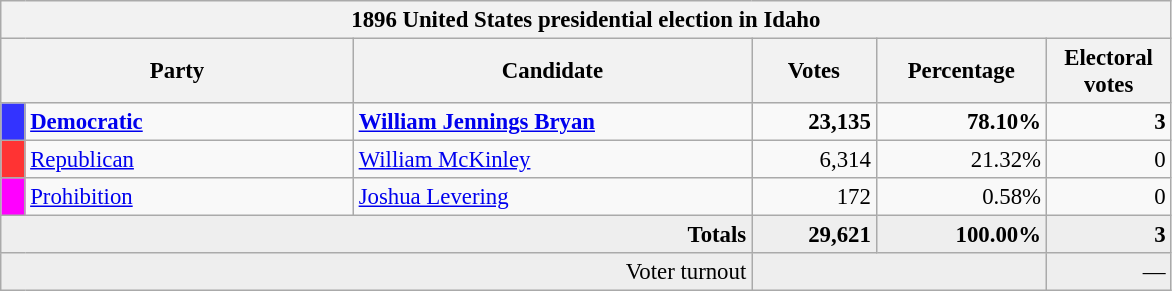<table class="wikitable" style="font-size: 95%;">
<tr>
<th colspan="6">1896 United States presidential election in Idaho</th>
</tr>
<tr>
<th colspan="2" style="width: 15em">Party</th>
<th style="width: 17em">Candidate</th>
<th style="width: 5em">Votes</th>
<th style="width: 7em">Percentage</th>
<th style="width: 5em">Electoral votes</th>
</tr>
<tr>
<th style="background-color:#3333FF; width: 3px"></th>
<td style="width: 130px"><strong><a href='#'>Democratic</a></strong></td>
<td><strong><a href='#'>William Jennings Bryan</a></strong></td>
<td align="right"><strong>23,135</strong></td>
<td align="right"><strong>78.10%</strong></td>
<td align="right"><strong>3</strong></td>
</tr>
<tr>
<th style="background-color:#FF3333; width: 3px"></th>
<td style="width: 130px"><a href='#'>Republican</a></td>
<td><a href='#'>William McKinley</a></td>
<td align="right">6,314</td>
<td align="right">21.32%</td>
<td align="right">0</td>
</tr>
<tr>
<th style="background-color:#FF00FF; width: 3px"></th>
<td style="width: 130px"><a href='#'>Prohibition</a></td>
<td><a href='#'>Joshua Levering</a></td>
<td align="right">172</td>
<td align="right">0.58%</td>
<td align="right">0</td>
</tr>
<tr bgcolor="#EEEEEE">
<td colspan="3" align="right"><strong>Totals</strong></td>
<td align="right"><strong>29,621</strong></td>
<td align="right"><strong>100.00%</strong></td>
<td align="right"><strong>3</strong></td>
</tr>
<tr bgcolor="#EEEEEE">
<td colspan="3" align="right">Voter turnout</td>
<td colspan="2" align="right"></td>
<td align="right">—</td>
</tr>
</table>
